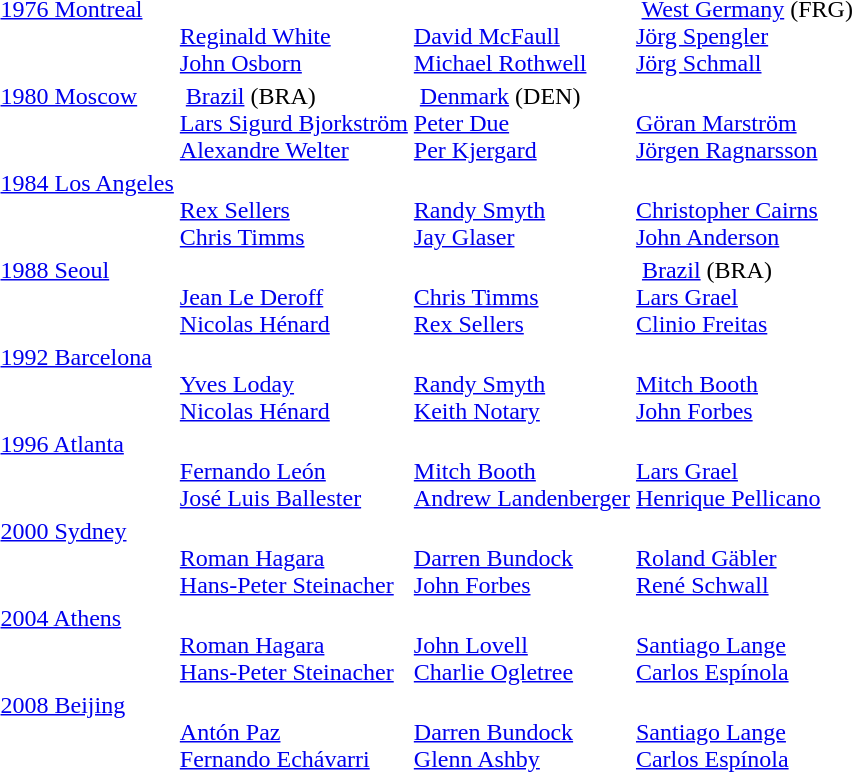<table>
<tr valign="top">
<td><a href='#'> 1976 Montreal</a> <br></td>
<td><br><a href='#'>Reginald White</a><br><a href='#'>John Osborn</a></td>
<td><br><a href='#'>David McFaull</a><br><a href='#'>Michael Rothwell</a></td>
<td> <a href='#'>West Germany</a> <span>(FRG)</span><br><a href='#'>Jörg Spengler</a><br><a href='#'>Jörg Schmall</a></td>
</tr>
<tr valign="top">
<td><a href='#'> 1980 Moscow</a> <br></td>
<td> <a href='#'>Brazil</a> <span>(BRA)</span><br><a href='#'>Lars Sigurd Bjorkström</a><br><a href='#'>Alexandre Welter</a></td>
<td> <a href='#'>Denmark</a> <span>(DEN)</span><br><a href='#'>Peter Due</a><br><a href='#'>Per Kjergard</a></td>
<td><br><a href='#'>Göran Marström</a><br><a href='#'>Jörgen Ragnarsson</a></td>
</tr>
<tr valign="top">
<td><a href='#'> 1984 Los Angeles</a> <br></td>
<td><br><a href='#'>Rex Sellers</a><br><a href='#'>Chris Timms</a></td>
<td><br><a href='#'>Randy Smyth</a><br><a href='#'>Jay Glaser</a></td>
<td><br><a href='#'>Christopher Cairns</a><br><a href='#'>John Anderson</a></td>
</tr>
<tr valign="top">
<td><a href='#'> 1988 Seoul</a> <br></td>
<td><br><a href='#'>Jean Le Deroff</a><br><a href='#'>Nicolas Hénard</a></td>
<td><br><a href='#'>Chris Timms</a><br><a href='#'>Rex Sellers</a></td>
<td> <a href='#'>Brazil</a> <span>(BRA)</span><br><a href='#'>Lars Grael</a><br><a href='#'>Clinio Freitas</a></td>
</tr>
<tr valign="top">
<td><a href='#'> 1992 Barcelona</a> <br></td>
<td><br><a href='#'>Yves Loday</a><br><a href='#'>Nicolas Hénard</a></td>
<td><br><a href='#'>Randy Smyth</a><br><a href='#'>Keith Notary</a></td>
<td><br><a href='#'>Mitch Booth</a><br><a href='#'>John Forbes</a></td>
</tr>
<tr valign="top">
<td><a href='#'> 1996 Atlanta</a> <br></td>
<td><br><a href='#'>Fernando León</a><br><a href='#'>José Luis Ballester</a></td>
<td><br><a href='#'>Mitch Booth</a><br><a href='#'>Andrew Landenberger</a></td>
<td><br><a href='#'>Lars Grael</a><br><a href='#'>Henrique Pellicano</a></td>
</tr>
<tr valign="top">
<td><a href='#'> 2000 Sydney</a> <br></td>
<td><br><a href='#'>Roman Hagara</a><br><a href='#'>Hans-Peter Steinacher</a></td>
<td><br><a href='#'>Darren Bundock</a><br><a href='#'>John Forbes</a></td>
<td><br><a href='#'>Roland Gäbler</a><br><a href='#'>René Schwall</a></td>
</tr>
<tr valign="top">
<td><a href='#'> 2004 Athens</a> <br></td>
<td><br><a href='#'>Roman Hagara</a><br><a href='#'>Hans-Peter Steinacher</a></td>
<td><br><a href='#'>John Lovell</a><br><a href='#'>Charlie Ogletree</a></td>
<td><br><a href='#'>Santiago Lange</a><br><a href='#'>Carlos Espínola</a></td>
</tr>
<tr valign="top">
<td><a href='#'> 2008 Beijing</a> <br></td>
<td><br><a href='#'>Antón Paz</a><br><a href='#'>Fernando Echávarri</a></td>
<td><br><a href='#'>Darren Bundock</a><br><a href='#'>Glenn Ashby</a></td>
<td><br><a href='#'>Santiago Lange</a><br><a href='#'>Carlos Espínola</a></td>
</tr>
</table>
